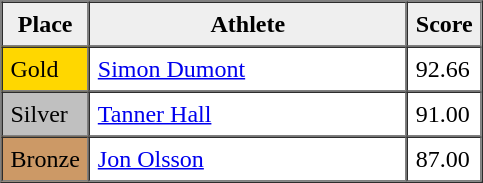<table border=1 cellpadding=5 cellspacing=0>
<tr>
<th style="background:#efefef;" width="20">Place</th>
<th style="background:#efefef;" width="200">Athlete</th>
<th style="background:#efefef;" width="20">Score</th>
</tr>
<tr align=left>
<td style="background:gold;">Gold</td>
<td><a href='#'>Simon Dumont</a></td>
<td>92.66</td>
</tr>
<tr align=left>
<td style="background:silver;">Silver</td>
<td><a href='#'>Tanner Hall</a></td>
<td>91.00</td>
</tr>
<tr align=left>
<td style="background:#CC9966;">Bronze</td>
<td><a href='#'>Jon Olsson</a></td>
<td>87.00</td>
</tr>
</table>
